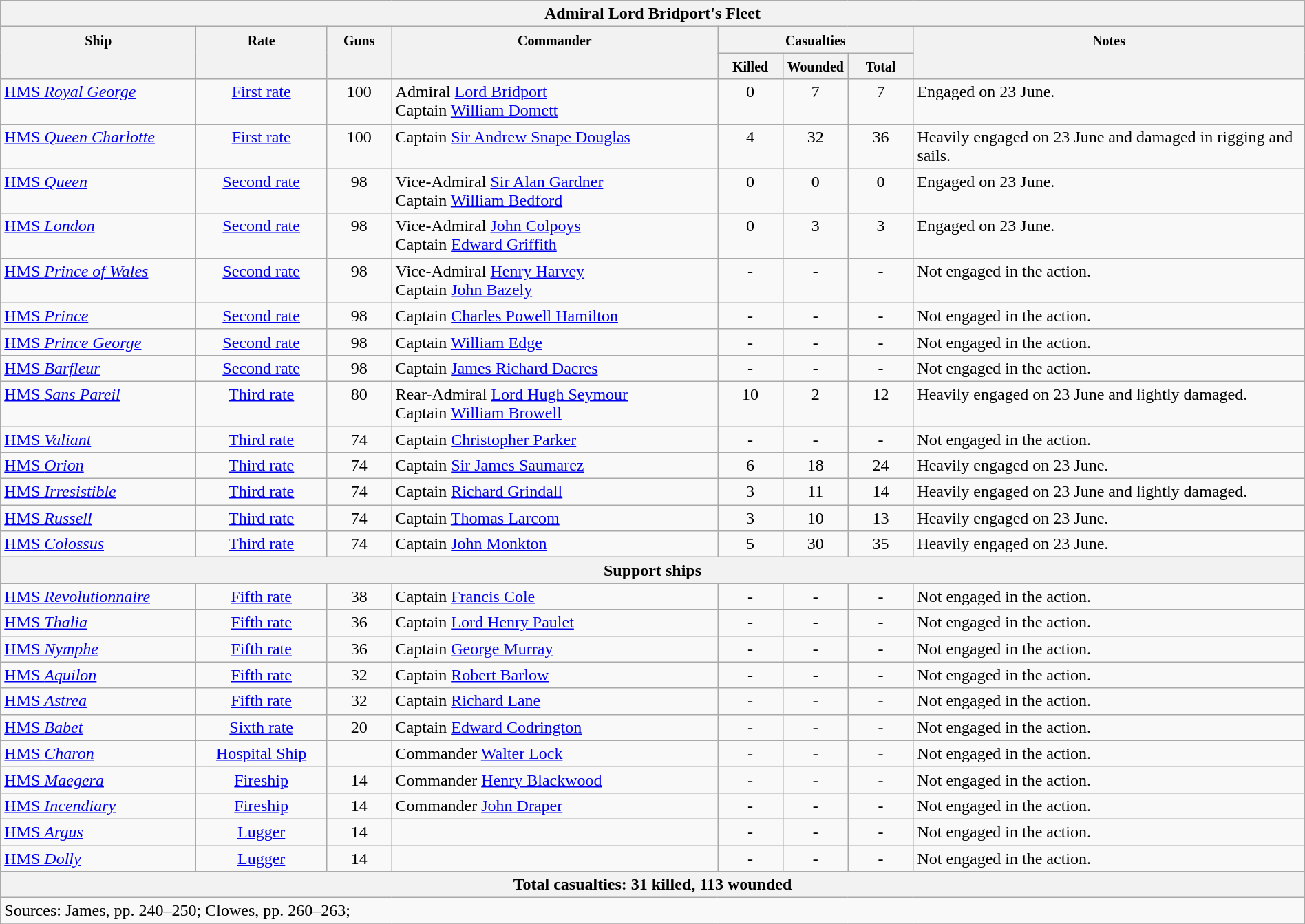<table class="wikitable" width=100%>
<tr valign="top">
<th colspan="11" bgcolor="white">Admiral Lord Bridport's Fleet</th>
</tr>
<tr valign="top"|- valign="top">
<th width=15%; align= center rowspan=2><small> Ship </small></th>
<th width=10%; align= center rowspan=2><small> Rate </small></th>
<th width=5%; align= center rowspan=2><small> Guns </small></th>
<th width=25%; align= center rowspan=2><small> Commander </small></th>
<th width=15%; align= center colspan=3><small>Casualties</small></th>
<th width=30%; align= center rowspan=2><small>Notes</small></th>
</tr>
<tr valign="top">
<th width=5%; align= center><small> Killed </small></th>
<th width=5%; align= center><small> Wounded </small></th>
<th width=5%; align= center><small> Total</small></th>
</tr>
<tr valign="top">
<td align= left><a href='#'>HMS <em>Royal George</em></a></td>
<td align= center><a href='#'>First rate</a></td>
<td align= center>100</td>
<td align= left>Admiral <a href='#'>Lord Bridport</a><br>Captain <a href='#'>William Domett</a></td>
<td align= center>0</td>
<td align= center>7</td>
<td align= center>7</td>
<td align= left>Engaged on 23 June.</td>
</tr>
<tr valign="top">
<td align= left><a href='#'>HMS <em>Queen Charlotte</em></a></td>
<td align= center><a href='#'>First rate</a></td>
<td align= center>100</td>
<td align= left>Captain <a href='#'>Sir Andrew Snape Douglas</a></td>
<td align= center>4</td>
<td align= center>32</td>
<td align= center>36</td>
<td align= left>Heavily engaged on 23 June and damaged in rigging and sails.</td>
</tr>
<tr valign="top">
<td align= left><a href='#'>HMS <em>Queen</em></a></td>
<td align= center><a href='#'>Second rate</a></td>
<td align= center>98</td>
<td align= left>Vice-Admiral <a href='#'>Sir Alan Gardner</a><br>Captain <a href='#'>William Bedford</a></td>
<td align= center>0</td>
<td align= center>0</td>
<td align= center>0</td>
<td align= left>Engaged on 23 June.</td>
</tr>
<tr valign="top">
<td align= left><a href='#'>HMS <em>London</em></a></td>
<td align= center><a href='#'>Second rate</a></td>
<td align= center>98</td>
<td align= left>Vice-Admiral <a href='#'>John Colpoys</a><br>Captain <a href='#'>Edward Griffith</a></td>
<td align= center>0</td>
<td align= center>3</td>
<td align= center>3</td>
<td align= left>Engaged on 23 June.</td>
</tr>
<tr valign="top">
<td align= left><a href='#'>HMS <em>Prince of Wales</em></a></td>
<td align= center><a href='#'>Second rate</a></td>
<td align= center>98</td>
<td align= left>Vice-Admiral <a href='#'>Henry Harvey</a><br>Captain <a href='#'>John Bazely</a></td>
<td align= center>-</td>
<td align= center>-</td>
<td align= center>-</td>
<td align= left>Not engaged in the action.</td>
</tr>
<tr valign="top">
<td align= left><a href='#'>HMS <em>Prince</em></a></td>
<td align= center><a href='#'>Second rate</a></td>
<td align= center>98</td>
<td align= left>Captain <a href='#'>Charles Powell Hamilton</a></td>
<td align= center>-</td>
<td align= center>-</td>
<td align= center>-</td>
<td align= left>Not engaged in the action.</td>
</tr>
<tr valign="top">
<td align= left><a href='#'>HMS <em>Prince George</em></a></td>
<td align= center><a href='#'>Second rate</a></td>
<td align= center>98</td>
<td align= left>Captain <a href='#'>William Edge</a></td>
<td align= center>-</td>
<td align= center>-</td>
<td align= center>-</td>
<td align= left>Not engaged in the action.</td>
</tr>
<tr valign="top">
<td align= left><a href='#'>HMS <em>Barfleur</em></a></td>
<td align= center><a href='#'>Second rate</a></td>
<td align= center>98</td>
<td align= left>Captain <a href='#'>James Richard Dacres</a></td>
<td align= center>-</td>
<td align= center>-</td>
<td align= center>-</td>
<td align= left>Not engaged in the action.</td>
</tr>
<tr valign="top">
<td align= left><a href='#'>HMS <em>Sans Pareil</em></a></td>
<td align= center><a href='#'>Third rate</a></td>
<td align= center>80</td>
<td align= left>Rear-Admiral <a href='#'>Lord Hugh Seymour</a><br>Captain <a href='#'>William Browell</a></td>
<td align= center>10</td>
<td align= center>2</td>
<td align= center>12</td>
<td align= left>Heavily engaged on 23 June and lightly damaged.</td>
</tr>
<tr valign="top">
<td align= left><a href='#'>HMS <em>Valiant</em></a></td>
<td align= center><a href='#'>Third rate</a></td>
<td align= center>74</td>
<td align= left>Captain <a href='#'>Christopher Parker</a></td>
<td align= center>-</td>
<td align= center>-</td>
<td align= center>-</td>
<td align= left>Not engaged in the action.</td>
</tr>
<tr valign="top">
<td align= left><a href='#'>HMS <em>Orion</em></a></td>
<td align= center><a href='#'>Third rate</a></td>
<td align= center>74</td>
<td align= left>Captain <a href='#'>Sir James Saumarez</a></td>
<td align= center>6</td>
<td align= center>18</td>
<td align= center>24</td>
<td align= left>Heavily engaged on 23 June.</td>
</tr>
<tr valign="top">
<td align= left><a href='#'>HMS <em>Irresistible</em></a></td>
<td align= center><a href='#'>Third rate</a></td>
<td align= center>74</td>
<td align= left>Captain <a href='#'>Richard Grindall</a></td>
<td align= center>3</td>
<td align= center>11</td>
<td align= center>14</td>
<td align= left>Heavily engaged on 23 June and lightly damaged.</td>
</tr>
<tr valign="top">
<td align= left><a href='#'>HMS <em>Russell</em></a></td>
<td align= center><a href='#'>Third rate</a></td>
<td align= center>74</td>
<td align= left>Captain <a href='#'>Thomas Larcom</a></td>
<td align= center>3</td>
<td align= center>10</td>
<td align= center>13</td>
<td align= left>Heavily engaged on 23 June.</td>
</tr>
<tr valign="top">
<td align= left><a href='#'>HMS <em>Colossus</em></a></td>
<td align= center><a href='#'>Third rate</a></td>
<td align= center>74</td>
<td align= left>Captain <a href='#'>John Monkton</a></td>
<td align= center>5</td>
<td align= center>30</td>
<td align= center>35</td>
<td align= left>Heavily engaged on 23 June.</td>
</tr>
<tr valign="top">
<th colspan="11" bgcolor="white">Support ships</th>
</tr>
<tr valign="top"|- valign="top">
<td align= left><a href='#'>HMS <em>Revolutionnaire</em></a></td>
<td align= center><a href='#'>Fifth rate</a></td>
<td align= center>38</td>
<td align= left>Captain <a href='#'>Francis Cole</a></td>
<td align= center>-</td>
<td align= center>-</td>
<td align= center>-</td>
<td align= left>Not engaged in the action.</td>
</tr>
<tr valign="top">
<td align= left><a href='#'>HMS <em>Thalia</em></a></td>
<td align= center><a href='#'>Fifth rate</a></td>
<td align= center>36</td>
<td align= left>Captain <a href='#'>Lord Henry Paulet</a></td>
<td align= center>-</td>
<td align= center>-</td>
<td align= center>-</td>
<td align= left>Not engaged in the action.</td>
</tr>
<tr valign="top">
<td align= left><a href='#'>HMS <em>Nymphe</em></a></td>
<td align= center><a href='#'>Fifth rate</a></td>
<td align= center>36</td>
<td align= left>Captain <a href='#'>George Murray</a></td>
<td align= center>-</td>
<td align= center>-</td>
<td align= center>-</td>
<td align= left>Not engaged in the action.</td>
</tr>
<tr valign="top">
<td align= left><a href='#'>HMS <em>Aquilon</em></a></td>
<td align= center><a href='#'>Fifth rate</a></td>
<td align= center>32</td>
<td align= left>Captain <a href='#'>Robert Barlow</a></td>
<td align= center>-</td>
<td align= center>-</td>
<td align= center>-</td>
<td align= left>Not engaged in the action.</td>
</tr>
<tr valign="top">
<td align= left><a href='#'>HMS <em>Astrea</em></a></td>
<td align= center><a href='#'>Fifth rate</a></td>
<td align= center>32</td>
<td align= left>Captain <a href='#'>Richard Lane</a></td>
<td align= center>-</td>
<td align= center>-</td>
<td align= center>-</td>
<td align= left>Not engaged in the action.</td>
</tr>
<tr valign="top">
<td align= left><a href='#'>HMS <em>Babet</em></a></td>
<td align= center><a href='#'>Sixth rate</a></td>
<td align= center>20</td>
<td align= left>Captain <a href='#'>Edward Codrington</a></td>
<td align= center>-</td>
<td align= center>-</td>
<td align= center>-</td>
<td align= left>Not engaged in the action.</td>
</tr>
<tr valign="top">
<td align= left><a href='#'>HMS <em>Charon</em></a></td>
<td align= center><a href='#'>Hospital Ship</a></td>
<td align= center></td>
<td align= left>Commander <a href='#'>Walter Lock</a></td>
<td align= center>-</td>
<td align= center>-</td>
<td align= center>-</td>
<td align= left>Not engaged in the action.</td>
</tr>
<tr valign="top">
<td align= left><a href='#'>HMS <em>Maegera</em></a></td>
<td align= center><a href='#'>Fireship</a></td>
<td align= center>14</td>
<td align= left>Commander <a href='#'>Henry Blackwood</a></td>
<td align= center>-</td>
<td align= center>-</td>
<td align= center>-</td>
<td align= left>Not engaged in the action.</td>
</tr>
<tr valign="top">
<td align= left><a href='#'>HMS <em>Incendiary</em></a></td>
<td align= center><a href='#'>Fireship</a></td>
<td align= center>14</td>
<td align= left>Commander <a href='#'>John Draper</a></td>
<td align= center>-</td>
<td align= center>-</td>
<td align= center>-</td>
<td align= left>Not engaged in the action.</td>
</tr>
<tr valign="top">
<td align= left><a href='#'>HMS <em>Argus</em></a></td>
<td align= center><a href='#'>Lugger</a></td>
<td align= center>14</td>
<td align= left></td>
<td align= center>-</td>
<td align= center>-</td>
<td align= center>-</td>
<td align= left>Not engaged in the action.</td>
</tr>
<tr valign="top">
<td align= left><a href='#'>HMS <em>Dolly</em></a></td>
<td align= center><a href='#'>Lugger</a></td>
<td align= center>14</td>
<td align= left></td>
<td align= center>-</td>
<td align= center>-</td>
<td align= center>-</td>
<td align= left>Not engaged in the action.</td>
</tr>
<tr valign="top">
<th colspan="11" bgcolor="white">Total casualties: 31 killed, 113 wounded</th>
</tr>
<tr valign="top">
<td colspan="9" align="left">Sources: James, pp. 240–250; Clowes, pp. 260–263; </td>
</tr>
<tr>
</tr>
</table>
